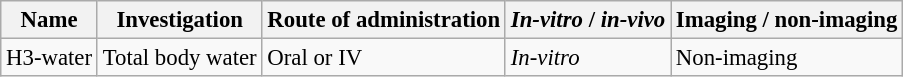<table class="wikitable" style="font-size:95%">
<tr>
<th>Name</th>
<th>Investigation</th>
<th>Route of administration</th>
<th><em>In-vitro</em> / <em>in-vivo</em></th>
<th>Imaging / non-imaging</th>
</tr>
<tr>
<td>H3-water</td>
<td>Total body water</td>
<td>Oral or IV</td>
<td><em>In-vitro</em></td>
<td>Non-imaging</td>
</tr>
</table>
